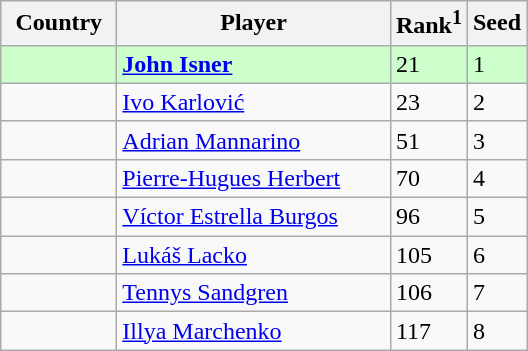<table class="sortable wikitable">
<tr>
<th width="70">Country</th>
<th width="175">Player</th>
<th>Rank<sup>1</sup></th>
<th>Seed</th>
</tr>
<tr style="background:#cfc;">
<td></td>
<td><strong><a href='#'>John Isner</a></strong></td>
<td>21</td>
<td>1</td>
</tr>
<tr>
<td></td>
<td><a href='#'>Ivo Karlović</a></td>
<td>23</td>
<td>2</td>
</tr>
<tr>
<td></td>
<td><a href='#'>Adrian Mannarino</a></td>
<td>51</td>
<td>3</td>
</tr>
<tr>
<td></td>
<td><a href='#'>Pierre-Hugues Herbert</a></td>
<td>70</td>
<td>4</td>
</tr>
<tr>
<td></td>
<td><a href='#'>Víctor Estrella Burgos</a></td>
<td>96</td>
<td>5</td>
</tr>
<tr>
<td></td>
<td><a href='#'>Lukáš Lacko</a></td>
<td>105</td>
<td>6</td>
</tr>
<tr>
<td></td>
<td><a href='#'>Tennys Sandgren</a></td>
<td>106</td>
<td>7</td>
</tr>
<tr>
<td></td>
<td><a href='#'>Illya Marchenko</a></td>
<td>117</td>
<td>8</td>
</tr>
</table>
